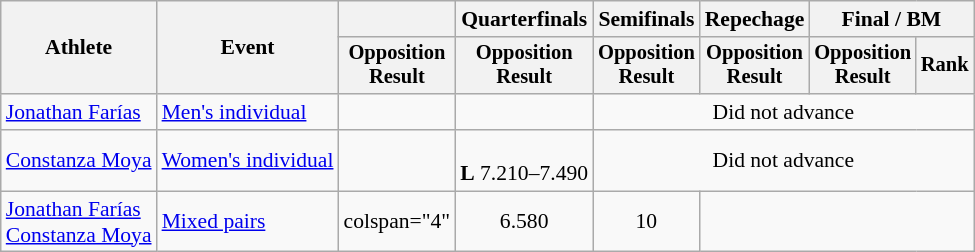<table class="wikitable" style="font-size:90%">
<tr>
<th rowspan=2>Athlete</th>
<th rowspan=2>Event</th>
<th></th>
<th>Quarterfinals</th>
<th>Semifinals</th>
<th>Repechage</th>
<th colspan=2>Final / BM</th>
</tr>
<tr style="font-size:95%">
<th>Opposition<br>Result</th>
<th>Opposition<br>Result</th>
<th>Opposition<br>Result</th>
<th>Opposition<br>Result</th>
<th>Opposition<br>Result</th>
<th>Rank</th>
</tr>
<tr style="text-align:center">
<td style="text-align:left"><a href='#'>Jonathan Farías</a></td>
<td style="text-align:left"><a href='#'>Men's individual</a></td>
<td></td>
<td><br></td>
<td colspan="4">Did not advance</td>
</tr>
<tr style="text-align:center">
<td style="text-align:left"><a href='#'>Constanza Moya</a></td>
<td style="text-align:left"><a href='#'>Women's individual</a></td>
<td></td>
<td><br><strong>L</strong> 7.210–7.490</td>
<td colspan="4">Did not advance</td>
</tr>
<tr style="text-align:center">
<td style="text-align:left"><a href='#'>Jonathan Farías</a><br><a href='#'>Constanza Moya</a></td>
<td style="text-align:left"><a href='#'>Mixed pairs</a></td>
<td>colspan="4" </td>
<td>6.580</td>
<td>10</td>
</tr>
</table>
